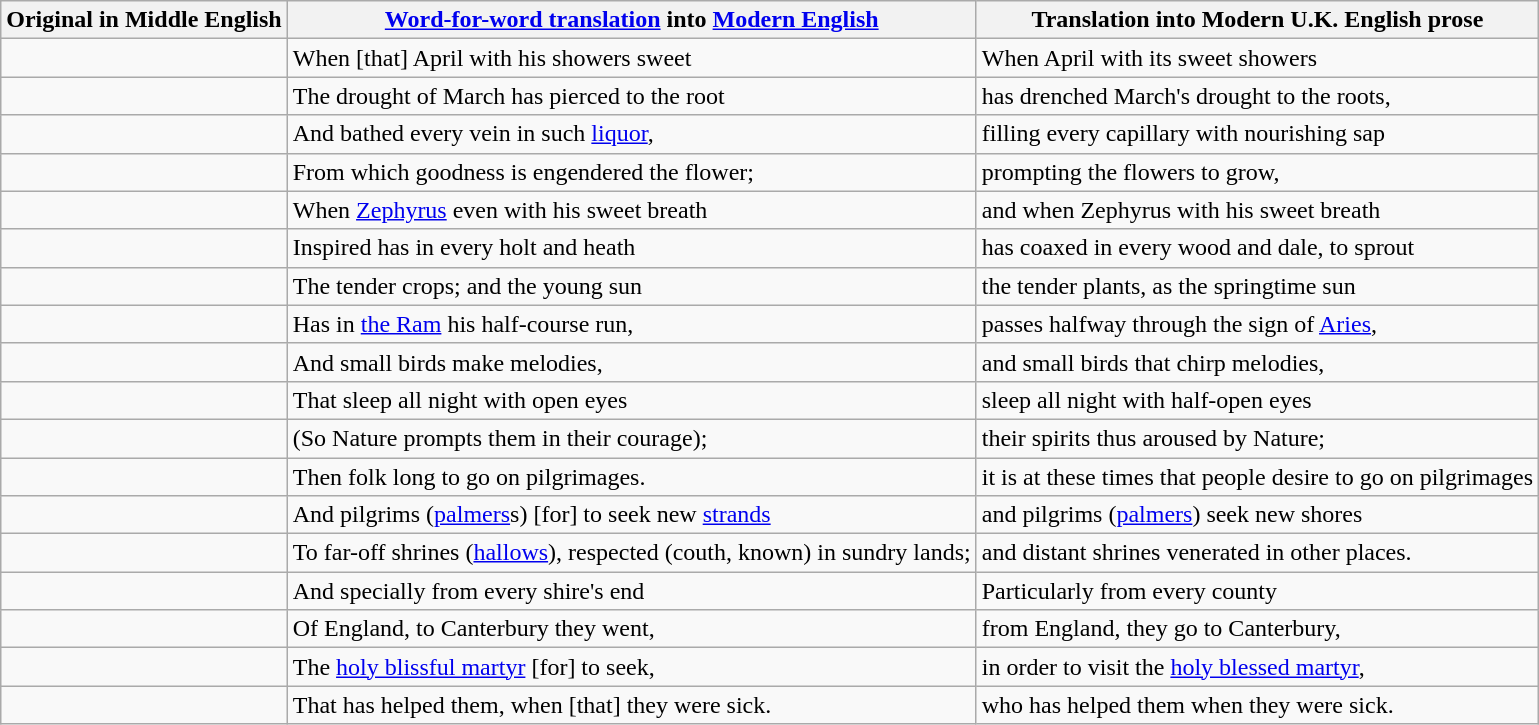<table class="wikitable" style="text-align:left">
<tr>
<th style="text-align:center">Original in Middle English</th>
<th style="text-align:center"><a href='#'>Word-for-word translation</a> into <a href='#'>Modern English</a></th>
<th style="text-align:center">Translation into Modern U.K. English prose<br></th>
</tr>
<tr>
<td></td>
<td>When [that] April with his showers sweet</td>
<td>When April with its sweet showers</td>
</tr>
<tr>
<td></td>
<td>The drought of March has pierced to the root</td>
<td>has drenched March's drought to the roots,</td>
</tr>
<tr>
<td></td>
<td>And bathed every vein in such <a href='#'>liquor</a>,</td>
<td>filling every capillary with nourishing sap</td>
</tr>
<tr>
<td></td>
<td>From which goodness is engendered the flower;</td>
<td>prompting the flowers to grow,</td>
</tr>
<tr>
<td></td>
<td>When <a href='#'>Zephyrus</a> even with his sweet breath</td>
<td>and when Zephyrus with his sweet breath</td>
</tr>
<tr>
<td></td>
<td>Inspired has in every holt and heath</td>
<td>has coaxed in every wood and dale, to sprout</td>
</tr>
<tr>
<td></td>
<td>The tender crops; and the young sun</td>
<td>the tender plants, as the springtime sun</td>
</tr>
<tr>
<td></td>
<td>Has in <a href='#'>the Ram</a> his half-course run,</td>
<td>passes halfway through the sign of <a href='#'>Aries</a>,</td>
</tr>
<tr>
<td></td>
<td>And small birds make melodies,</td>
<td>and small birds that chirp melodies,</td>
</tr>
<tr>
<td></td>
<td>That sleep all night with open eyes</td>
<td>sleep all night with half-open eyes</td>
</tr>
<tr>
<td></td>
<td>(So Nature prompts them in their courage);</td>
<td>their spirits thus aroused by Nature;</td>
</tr>
<tr>
<td></td>
<td>Then folk long to go on pilgrimages.</td>
<td>it is at these times that people desire to go on pilgrimages</td>
</tr>
<tr>
<td></td>
<td>And pilgrims (<a href='#'>palmers</a>s) [for] to seek new <a href='#'>strands</a></td>
<td>and pilgrims (<a href='#'>palmers</a>) seek new shores</td>
</tr>
<tr>
<td></td>
<td>To far-off shrines (<a href='#'>hallows</a>), respected (couth, known) in sundry lands;</td>
<td>and distant shrines venerated in other places.</td>
</tr>
<tr>
<td></td>
<td>And specially from every shire's end</td>
<td>Particularly from every county</td>
</tr>
<tr>
<td></td>
<td>Of England, to Canterbury they went,</td>
<td>from England, they go to Canterbury,</td>
</tr>
<tr>
<td></td>
<td>The <a href='#'>holy blissful martyr</a> [for] to seek,</td>
<td>in order to visit the <a href='#'>holy blessed martyr</a>,</td>
</tr>
<tr>
<td></td>
<td>That has helped them, when [that] they were sick.</td>
<td>who has helped them when they were sick.</td>
</tr>
</table>
